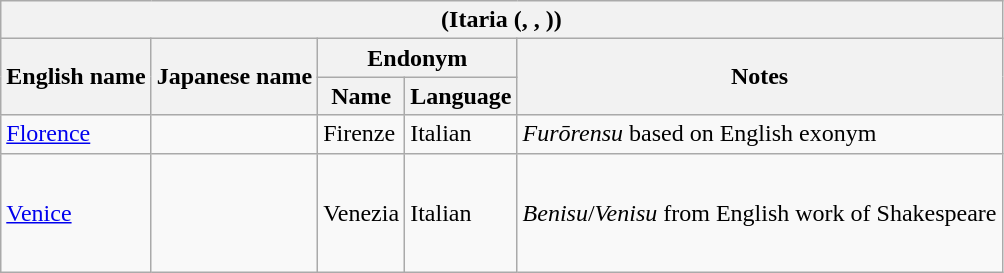<table class="wikitable sortable">
<tr>
<th colspan="5"> (Itaria (, , ))</th>
</tr>
<tr>
<th rowspan="2">English name</th>
<th rowspan="2">Japanese name</th>
<th colspan="2">Endonym</th>
<th rowspan="2">Notes</th>
</tr>
<tr>
<th>Name</th>
<th>Language</th>
</tr>
<tr>
<td><a href='#'>Florence</a></td>
<td><br></td>
<td>Firenze</td>
<td>Italian</td>
<td><em>Furōrensu</em> based on English exonym</td>
</tr>
<tr>
<td><a href='#'>Venice</a></td>
<td><br><br><br><br></td>
<td>Venezia</td>
<td>Italian</td>
<td><em>Benisu</em>/<em>Venisu</em> from English work of Shakespeare</td>
</tr>
</table>
